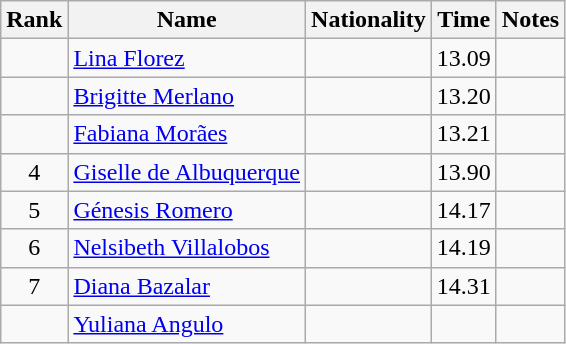<table class="wikitable sortable" style="text-align:center">
<tr>
<th>Rank</th>
<th>Name</th>
<th>Nationality</th>
<th>Time</th>
<th>Notes</th>
</tr>
<tr>
<td></td>
<td align=left><a href='#'>Lina Florez</a></td>
<td align=left></td>
<td>13.09</td>
<td></td>
</tr>
<tr>
<td></td>
<td align=left><a href='#'>Brigitte Merlano</a></td>
<td align=left></td>
<td>13.20</td>
<td></td>
</tr>
<tr>
<td></td>
<td align=left><a href='#'>Fabiana Morães</a></td>
<td align=left></td>
<td>13.21</td>
<td></td>
</tr>
<tr>
<td>4</td>
<td align=left><a href='#'>Giselle de Albuquerque</a></td>
<td align=left></td>
<td>13.90</td>
<td></td>
</tr>
<tr>
<td>5</td>
<td align=left><a href='#'>Génesis Romero</a></td>
<td align=left></td>
<td>14.17</td>
<td></td>
</tr>
<tr>
<td>6</td>
<td align=left><a href='#'>Nelsibeth Villalobos</a></td>
<td align=left></td>
<td>14.19</td>
<td></td>
</tr>
<tr>
<td>7</td>
<td align=left><a href='#'>Diana Bazalar</a></td>
<td align=left></td>
<td>14.31</td>
<td></td>
</tr>
<tr>
<td></td>
<td align=left><a href='#'>Yuliana Angulo</a></td>
<td align=left></td>
<td></td>
<td></td>
</tr>
</table>
